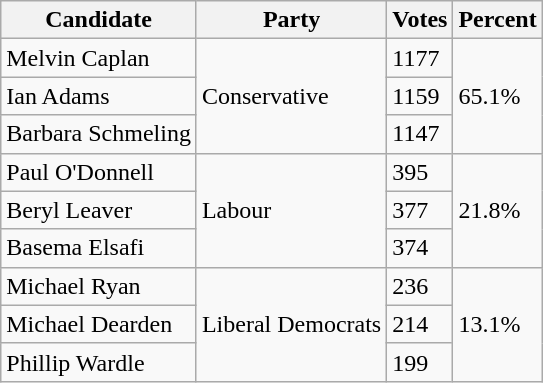<table class="wikitable">
<tr>
<th>Candidate</th>
<th>Party</th>
<th>Votes</th>
<th>Percent</th>
</tr>
<tr>
<td>Melvin Caplan</td>
<td rowspan="3">Conservative</td>
<td>1177</td>
<td rowspan="3">65.1%</td>
</tr>
<tr>
<td>Ian Adams</td>
<td>1159</td>
</tr>
<tr>
<td>Barbara Schmeling</td>
<td>1147</td>
</tr>
<tr>
<td>Paul O'Donnell</td>
<td rowspan="3">Labour</td>
<td>395</td>
<td rowspan="3">21.8%</td>
</tr>
<tr>
<td>Beryl Leaver</td>
<td>377</td>
</tr>
<tr>
<td>Basema Elsafi</td>
<td>374</td>
</tr>
<tr>
<td>Michael Ryan</td>
<td rowspan="3">Liberal Democrats</td>
<td>236</td>
<td rowspan="3">13.1%</td>
</tr>
<tr>
<td>Michael Dearden</td>
<td>214</td>
</tr>
<tr>
<td>Phillip Wardle</td>
<td>199</td>
</tr>
</table>
